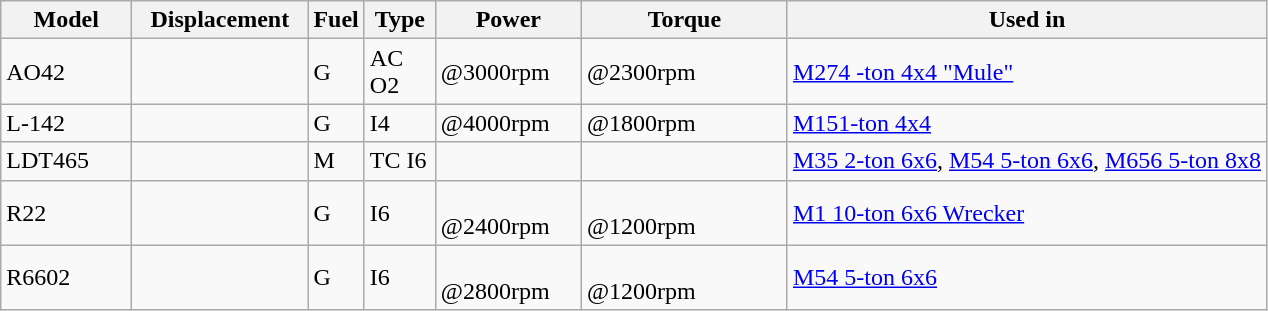<table class="wikitable">
<tr>
<th style="width: 80px;">Model</th>
<th style="width: 110px;">Displacement</th>
<th style="width: 30px;">Fuel</th>
<th style="width: 40px;">Type</th>
<th style="width: 90px;">Power</th>
<th style="width: 130px;">Torque</th>
<th>Used in</th>
</tr>
<tr>
<td>AO42</td>
<td></td>
<td>G</td>
<td>AC O2</td>
<td>  @3000rpm</td>
<td> @2300rpm</td>
<td><a href='#'>M274 -ton 4x4 "Mule"</a></td>
</tr>
<tr>
<td>L-142</td>
<td></td>
<td>G</td>
<td>I4</td>
<td> @4000rpm</td>
<td> @1800rpm</td>
<td><a href='#'>M151-ton 4x4</a></td>
</tr>
<tr>
<td>LDT465</td>
<td></td>
<td>M</td>
<td>TC I6</td>
<td></td>
<td></td>
<td><a href='#'>M35 2-ton 6x6</a>, <a href='#'>M54 5-ton 6x6</a>, <a href='#'>M656 5-ton 8x8</a></td>
</tr>
<tr>
<td>R22</td>
<td></td>
<td>G</td>
<td>I6</td>
<td> <br> @2400rpm</td>
<td> <br> @1200rpm</td>
<td><a href='#'>M1 10-ton 6x6 Wrecker</a></td>
</tr>
<tr>
<td>R6602</td>
<td></td>
<td>G</td>
<td>I6</td>
<td> <br> @2800rpm</td>
<td> <br> @1200rpm</td>
<td><a href='#'>M54 5-ton 6x6</a></td>
</tr>
</table>
